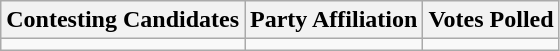<table class="wikitable sortable">
<tr>
<th>Contesting Candidates</th>
<th>Party Affiliation</th>
<th>Votes Polled</th>
</tr>
<tr>
<td></td>
<td></td>
<td></td>
</tr>
</table>
